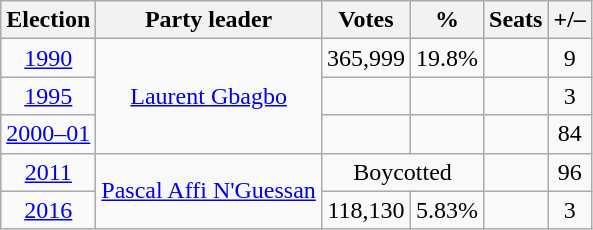<table class=wikitable style=text-align:center>
<tr>
<th><strong>Election</strong></th>
<th>Party leader</th>
<th><strong>Votes</strong></th>
<th><strong>%</strong></th>
<th><strong>Seats</strong></th>
<th>+/–</th>
</tr>
<tr>
<td><a href='#'>1990</a></td>
<td rowspan="3"><a href='#'>Laurent Gbagbo</a></td>
<td>365,999</td>
<td>19.8%</td>
<td></td>
<td> 9</td>
</tr>
<tr>
<td><a href='#'>1995</a></td>
<td></td>
<td></td>
<td></td>
<td> 3</td>
</tr>
<tr>
<td><a href='#'>2000–01</a></td>
<td></td>
<td></td>
<td></td>
<td> 84</td>
</tr>
<tr>
<td><a href='#'>2011</a></td>
<td rowspan="2"><a href='#'>Pascal Affi N'Guessan</a></td>
<td colspan="2">Boycotted</td>
<td></td>
<td> 96</td>
</tr>
<tr>
<td><a href='#'>2016</a></td>
<td>118,130</td>
<td>5.83%</td>
<td><br></td>
<td> 3</td>
</tr>
</table>
